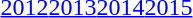<table id=toc class=toc summary=Contents>
<tr>
<th></th>
</tr>
<tr>
<td style="text-align:center;"><a href='#'>2012</a><a href='#'>2013</a><a href='#'>2014</a><a href='#'>2015</a></td>
</tr>
</table>
